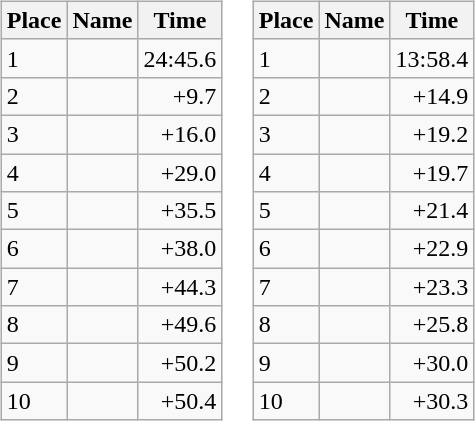<table border="0">
<tr>
<td valign="top"><br><table class="wikitable">
<tr>
<th>Place</th>
<th>Name</th>
<th>Time</th>
</tr>
<tr>
<td>1</td>
<td></td>
<td align="right">24:45.6</td>
</tr>
<tr>
<td>2</td>
<td></td>
<td align="right">+9.7</td>
</tr>
<tr>
<td>3</td>
<td></td>
<td align="right">+16.0</td>
</tr>
<tr>
<td>4</td>
<td></td>
<td align="right">+29.0</td>
</tr>
<tr>
<td>5</td>
<td></td>
<td align="right">+35.5</td>
</tr>
<tr>
<td>6</td>
<td></td>
<td align="right">+38.0</td>
</tr>
<tr>
<td>7</td>
<td></td>
<td align="right">+44.3</td>
</tr>
<tr>
<td>8</td>
<td></td>
<td align="right">+49.6</td>
</tr>
<tr>
<td>9</td>
<td></td>
<td align="right">+50.2</td>
</tr>
<tr>
<td>10</td>
<td></td>
<td align="right">+50.4</td>
</tr>
</table>
</td>
<td valign="top"><br><table class="wikitable">
<tr>
<th>Place</th>
<th>Name</th>
<th>Time</th>
</tr>
<tr>
<td>1</td>
<td></td>
<td align="right">13:58.4</td>
</tr>
<tr>
<td>2</td>
<td></td>
<td align="right">+14.9</td>
</tr>
<tr>
<td>3</td>
<td></td>
<td align="right">+19.2</td>
</tr>
<tr>
<td>4</td>
<td></td>
<td align="right">+19.7</td>
</tr>
<tr>
<td>5</td>
<td></td>
<td align="right">+21.4</td>
</tr>
<tr>
<td>6</td>
<td></td>
<td align="right">+22.9</td>
</tr>
<tr>
<td>7</td>
<td></td>
<td align="right">+23.3</td>
</tr>
<tr>
<td>8</td>
<td></td>
<td align="right">+25.8</td>
</tr>
<tr>
<td>9</td>
<td></td>
<td align="right">+30.0</td>
</tr>
<tr>
<td>10</td>
<td></td>
<td align="right">+30.3</td>
</tr>
</table>
</td>
</tr>
</table>
